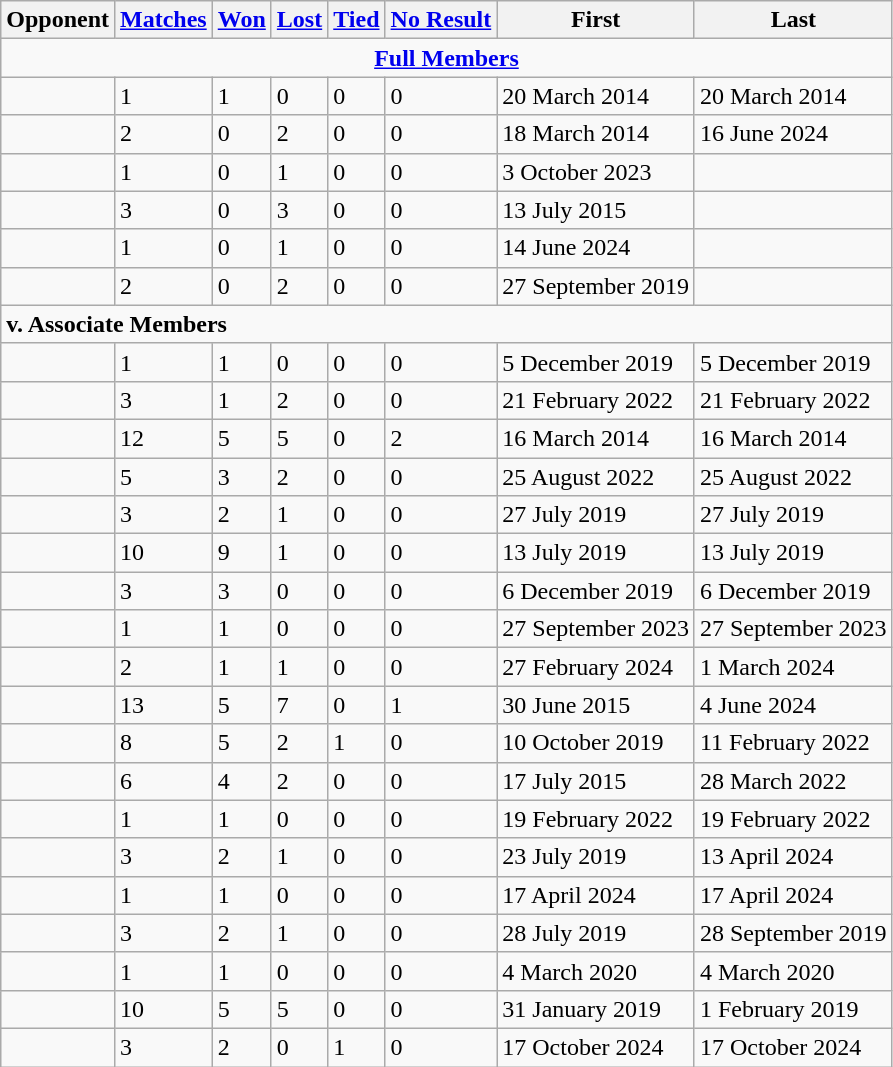<table class="wikitable plainrowheaders sortable">
<tr>
<th scope="col">Opponent</th>
<th scope="col"><a href='#'>Matches</a></th>
<th scope="col"><a href='#'>Won</a></th>
<th scope="col"><a href='#'>Lost</a></th>
<th scope="col"><a href='#'>Tied</a></th>
<th scope="col"><a href='#'>No Result</a></th>
<th scope="col">First</th>
<th scope="col">Last</th>
</tr>
<tr>
<td style="text-align: center;" colspan="8"><strong><a href='#'>Full Members</a></strong></td>
</tr>
<tr>
<td style="text-align:left;"></td>
<td>1</td>
<td>1</td>
<td>0</td>
<td>0</td>
<td>0</td>
<td>20 March 2014</td>
<td>20 March 2014</td>
</tr>
<tr>
<td style="text-align:left;"></td>
<td>2</td>
<td>0</td>
<td>2</td>
<td>0</td>
<td>0</td>
<td>18 March 2014</td>
<td>16 June 2024</td>
</tr>
<tr>
<td style="text-align:left;"></td>
<td>1</td>
<td>0</td>
<td>1</td>
<td>0</td>
<td>0</td>
<td>3 October 2023</td>
<td></td>
</tr>
<tr>
<td style="text-align:left;"></td>
<td>3</td>
<td>0</td>
<td>3</td>
<td>0</td>
<td>0</td>
<td>13 July 2015</td>
<td></td>
</tr>
<tr>
<td style="text-align:left;"></td>
<td>1</td>
<td>0</td>
<td>1</td>
<td>0</td>
<td>0</td>
<td>14 June 2024</td>
<td></td>
</tr>
<tr>
<td style="text-align:left;"></td>
<td>2</td>
<td>0</td>
<td>2</td>
<td>0</td>
<td>0</td>
<td>27 September 2019</td>
<td></td>
</tr>
<tr>
<td colspan="8" style="text align:center;"><strong>v. Associate Members</strong></td>
</tr>
<tr>
<td style="text-align:left;"></td>
<td>1</td>
<td>1</td>
<td>0</td>
<td>0</td>
<td>0</td>
<td>5 December 2019</td>
<td>5 December 2019</td>
</tr>
<tr>
<td style="text-align:left;"></td>
<td>3</td>
<td>1</td>
<td>2</td>
<td>0</td>
<td>0</td>
<td>21 February 2022</td>
<td>21 February 2022</td>
</tr>
<tr>
<td style="text-align:left;"></td>
<td>12</td>
<td>5</td>
<td>5</td>
<td>0</td>
<td>2</td>
<td>16 March 2014</td>
<td>16 March 2014</td>
</tr>
<tr>
<td style="text-align:left;"></td>
<td>5</td>
<td>3</td>
<td>2</td>
<td>0</td>
<td>0</td>
<td>25 August 2022</td>
<td>25 August 2022</td>
</tr>
<tr>
<td style="text-align:left;"></td>
<td>3</td>
<td>2</td>
<td>1</td>
<td>0</td>
<td>0</td>
<td>27 July 2019</td>
<td>27 July 2019</td>
</tr>
<tr>
<td style="text-align:left;"></td>
<td>10</td>
<td>9</td>
<td>1</td>
<td>0</td>
<td>0</td>
<td>13 July 2019</td>
<td>13 July 2019</td>
</tr>
<tr>
<td style="text-align:left;"></td>
<td>3</td>
<td>3</td>
<td>0</td>
<td>0</td>
<td>0</td>
<td>6 December 2019</td>
<td>6 December 2019</td>
</tr>
<tr>
<td style="text-align:left;"></td>
<td>1</td>
<td>1</td>
<td>0</td>
<td>0</td>
<td>0</td>
<td>27 September 2023</td>
<td>27 September 2023</td>
</tr>
<tr>
<td style="text-align:left;"></td>
<td>2</td>
<td>1</td>
<td>1</td>
<td>0</td>
<td>0</td>
<td>27 February 2024</td>
<td>1 March 2024</td>
</tr>
<tr>
<td style="text-align:left;"></td>
<td>13</td>
<td>5</td>
<td>7</td>
<td>0</td>
<td>1</td>
<td>30 June 2015</td>
<td>4 June 2024</td>
</tr>
<tr>
<td style="text-align:left;"></td>
<td>8</td>
<td>5</td>
<td>2</td>
<td>1</td>
<td>0</td>
<td>10 October 2019</td>
<td>11 February 2022</td>
</tr>
<tr>
<td style="text-align:left;"></td>
<td>6</td>
<td>4</td>
<td>2</td>
<td>0</td>
<td>0</td>
<td>17 July 2015</td>
<td>28 March 2022</td>
</tr>
<tr>
<td style="text-align:left;"></td>
<td>1</td>
<td>1</td>
<td>0</td>
<td>0</td>
<td>0</td>
<td>19 February 2022</td>
<td>19 February 2022</td>
</tr>
<tr>
<td style="text-align:left;"></td>
<td>3</td>
<td>2</td>
<td>1</td>
<td>0</td>
<td>0</td>
<td>23 July 2019</td>
<td>13 April 2024</td>
</tr>
<tr>
<td style="text-align:left;"></td>
<td>1</td>
<td>1</td>
<td>0</td>
<td>0</td>
<td>0</td>
<td>17 April 2024</td>
<td>17 April 2024</td>
</tr>
<tr>
<td style="text-align:left;"></td>
<td>3</td>
<td>2</td>
<td>1</td>
<td>0</td>
<td>0</td>
<td>28 July 2019</td>
<td>28 September 2019</td>
</tr>
<tr>
<td style="text-align:left;"></td>
<td>1</td>
<td>1</td>
<td>0</td>
<td>0</td>
<td>0</td>
<td>4 March 2020</td>
<td>4 March 2020</td>
</tr>
<tr>
<td style="text-align:left;"></td>
<td>10</td>
<td>5</td>
<td>5</td>
<td>0</td>
<td>0</td>
<td>31 January 2019</td>
<td>1 February 2019</td>
</tr>
<tr>
<td style="text-align:left;"></td>
<td>3</td>
<td>2</td>
<td>0</td>
<td>1</td>
<td>0</td>
<td>17 October 2024</td>
<td>17 October 2024</td>
</tr>
</table>
